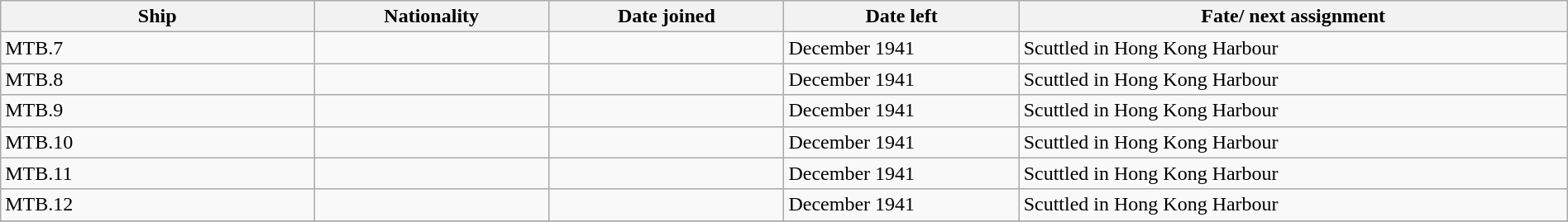<table class="wikitable" width="100%">
<tr>
<th width="20%">Ship</th>
<th width="15%">Nationality</th>
<th width="15%">Date joined</th>
<th width="15%">Date left</th>
<th width="35%">Fate/ next assignment</th>
</tr>
<tr>
<td>MTB.7</td>
<td></td>
<td><September 1939</td>
<td>December 1941</td>
<td>Scuttled in Hong Kong Harbour</td>
</tr>
<tr>
<td>MTB.8</td>
<td></td>
<td><September 1939</td>
<td>December 1941</td>
<td>Scuttled in Hong Kong Harbour</td>
</tr>
<tr>
<td>MTB.9</td>
<td></td>
<td><September 1939</td>
<td>December 1941</td>
<td>Scuttled in Hong Kong Harbour</td>
</tr>
<tr>
<td>MTB.10</td>
<td></td>
<td><September 1939</td>
<td>December 1941</td>
<td>Scuttled in Hong Kong Harbour</td>
</tr>
<tr>
<td>MTB.11</td>
<td></td>
<td><September 1939</td>
<td>December 1941</td>
<td>Scuttled in Hong Kong Harbour</td>
</tr>
<tr>
<td>MTB.12</td>
<td></td>
<td><September 1939</td>
<td>December 1941</td>
<td>Scuttled in Hong Kong Harbour</td>
</tr>
<tr>
</tr>
</table>
